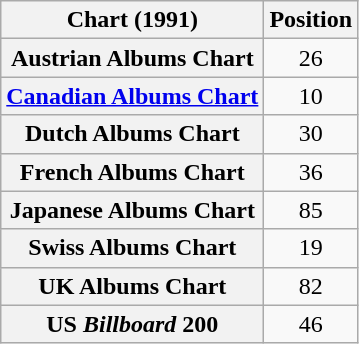<table class="wikitable sortable plainrowheaders" style="text-align:center;">
<tr>
<th scope="col">Chart (1991)</th>
<th scope="col">Position</th>
</tr>
<tr>
<th scope="row">Austrian Albums Chart</th>
<td>26</td>
</tr>
<tr>
<th scope="row"><a href='#'>Canadian Albums Chart</a></th>
<td>10</td>
</tr>
<tr>
<th scope="row">Dutch Albums Chart</th>
<td>30</td>
</tr>
<tr>
<th scope="row">French Albums Chart</th>
<td>36</td>
</tr>
<tr>
<th scope="row">Japanese Albums Chart</th>
<td>85</td>
</tr>
<tr>
<th scope="row">Swiss Albums Chart</th>
<td>19</td>
</tr>
<tr>
<th scope="row">UK Albums Chart</th>
<td>82</td>
</tr>
<tr>
<th scope="row">US <em>Billboard</em> 200</th>
<td>46</td>
</tr>
</table>
